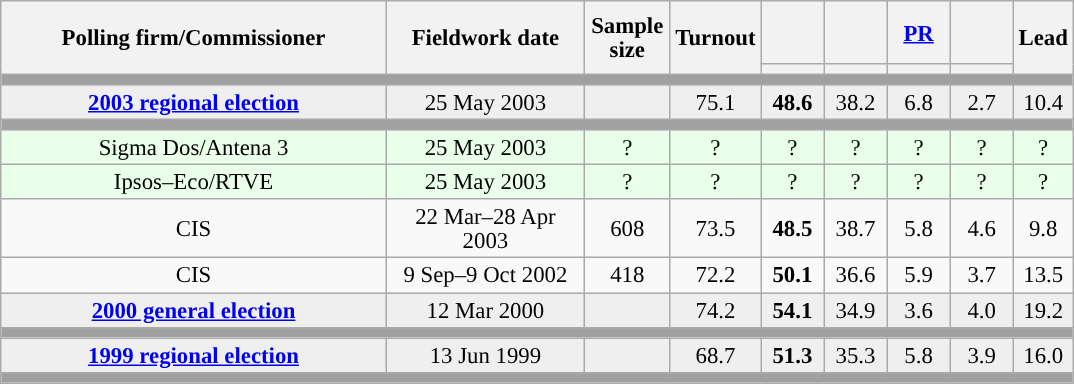<table class="wikitable collapsible collapsed" style="text-align:center; font-size:95%; line-height:16px;">
<tr style="height:42px;">
<th style="width:250px;" rowspan="2">Polling firm/Commissioner</th>
<th style="width:125px;" rowspan="2">Fieldwork date</th>
<th style="width:50px;" rowspan="2">Sample size</th>
<th style="width:45px;" rowspan="2">Turnout</th>
<th style="width:35px;"></th>
<th style="width:35px;"></th>
<th style="width:35px;"><a href='#'>PR</a></th>
<th style="width:35px;"></th>
<th style="width:30px;" rowspan="2">Lead</th>
</tr>
<tr>
<th style="color:inherit;background:"></th>
<th style="color:inherit;background:"></th>
<th style="color:inherit;background:"></th>
<th style="color:inherit;background:"></th>
</tr>
<tr>
<td colspan="9" style="background:#A0A0A0"></td>
</tr>
<tr style="background:#EFEFEF;">
<td><strong><a href='#'>2003 regional election</a></strong></td>
<td>25 May 2003</td>
<td></td>
<td>75.1</td>
<td><strong>48.6</strong><br></td>
<td>38.2<br></td>
<td>6.8<br></td>
<td>2.7<br></td>
<td style="background:">10.4</td>
</tr>
<tr>
<td colspan="9" style="background:#A0A0A0"></td>
</tr>
<tr style="background:#EAFFEA;">
<td>Sigma Dos/Antena 3</td>
<td>25 May 2003</td>
<td>?</td>
<td>?</td>
<td>?<br></td>
<td>?<br></td>
<td>?<br></td>
<td>?<br></td>
<td style="background:">?</td>
</tr>
<tr style="background:#EAFFEA;">
<td>Ipsos–Eco/RTVE</td>
<td>25 May 2003</td>
<td>?</td>
<td>?</td>
<td>?<br></td>
<td>?<br></td>
<td>?<br></td>
<td>?<br></td>
<td style="background:">?</td>
</tr>
<tr>
<td>CIS</td>
<td>22 Mar–28 Apr 2003</td>
<td>608</td>
<td>73.5</td>
<td><strong>48.5</strong><br></td>
<td>38.7<br></td>
<td>5.8<br></td>
<td>4.6<br></td>
<td style="background:">9.8</td>
</tr>
<tr>
<td>CIS</td>
<td>9 Sep–9 Oct 2002</td>
<td>418</td>
<td>72.2</td>
<td><strong>50.1</strong></td>
<td>36.6</td>
<td>5.9</td>
<td>3.7</td>
<td style="background:">13.5</td>
</tr>
<tr style="background:#EFEFEF;">
<td><strong><a href='#'>2000 general election</a></strong></td>
<td>12 Mar 2000</td>
<td></td>
<td>74.2</td>
<td><strong>54.1</strong><br></td>
<td>34.9<br></td>
<td>3.6<br></td>
<td>4.0<br></td>
<td style="background:">19.2</td>
</tr>
<tr>
<td colspan="9" style="background:#A0A0A0"></td>
</tr>
<tr style="background:#EFEFEF;">
<td><strong><a href='#'>1999 regional election</a></strong></td>
<td>13 Jun 1999</td>
<td></td>
<td>68.7</td>
<td><strong>51.3</strong><br></td>
<td>35.3<br></td>
<td>5.8<br></td>
<td>3.9<br></td>
<td style="background:">16.0</td>
</tr>
<tr>
<td colspan="9" style="background:#A0A0A0"></td>
</tr>
</table>
